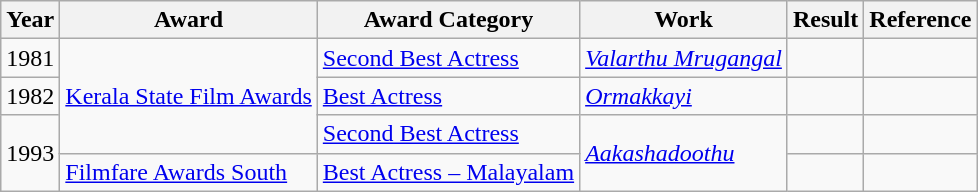<table class="wikitable">
<tr>
<th>Year</th>
<th>Award</th>
<th>Award Category</th>
<th>Work</th>
<th>Result</th>
<th>Reference</th>
</tr>
<tr>
<td>1981</td>
<td rowspan="3"><a href='#'>Kerala State Film Awards</a></td>
<td><a href='#'>Second Best Actress</a></td>
<td><em><a href='#'>Valarthu Mrugangal</a></em></td>
<td></td>
<td></td>
</tr>
<tr>
<td>1982</td>
<td><a href='#'>Best Actress</a></td>
<td><em><a href='#'>Ormakkayi</a></em></td>
<td></td>
<td></td>
</tr>
<tr>
<td rowspan="2">1993</td>
<td><a href='#'>Second Best Actress</a></td>
<td rowspan="2"><a href='#'><em>Aakashadoothu</em></a></td>
<td></td>
<td></td>
</tr>
<tr>
<td><a href='#'>Filmfare Awards South</a></td>
<td><a href='#'>Best Actress – Malayalam</a></td>
<td></td>
<td></td>
</tr>
</table>
